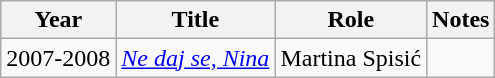<table class="wikitable sortable">
<tr>
<th>Year</th>
<th>Title</th>
<th>Role</th>
<th class="unsortable">Notes</th>
</tr>
<tr>
<td>2007-2008</td>
<td><em><a href='#'>Ne daj se, Nina</a></em></td>
<td>Martina Spisić</td>
<td></td>
</tr>
</table>
